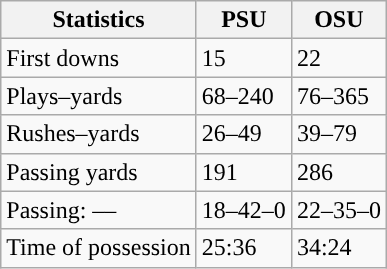<table class="wikitable" style="float:left">
<tr>
<th>Statistics</th>
<th>PSU</th>
<th>OSU</th>
</tr>
<tr>
<td>First downs</td>
<td>15</td>
<td>22</td>
</tr>
<tr>
<td>Plays–yards</td>
<td>68–240</td>
<td>76–365</td>
</tr>
<tr>
<td>Rushes–yards</td>
<td>26–49</td>
<td>39–79</td>
</tr>
<tr>
<td>Passing yards</td>
<td>191</td>
<td>286</td>
</tr>
<tr>
<td>Passing: ––</td>
<td>18–42–0</td>
<td>22–35–0</td>
</tr>
<tr>
<td>Time of possession</td>
<td>25:36</td>
<td>34:24</td>
</tr>
</table>
